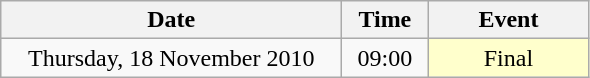<table class = "wikitable" style="text-align:center;">
<tr>
<th width=220>Date</th>
<th width=50>Time</th>
<th width=100>Event</th>
</tr>
<tr>
<td>Thursday, 18 November 2010</td>
<td>09:00</td>
<td bgcolor=ffffcc>Final</td>
</tr>
</table>
